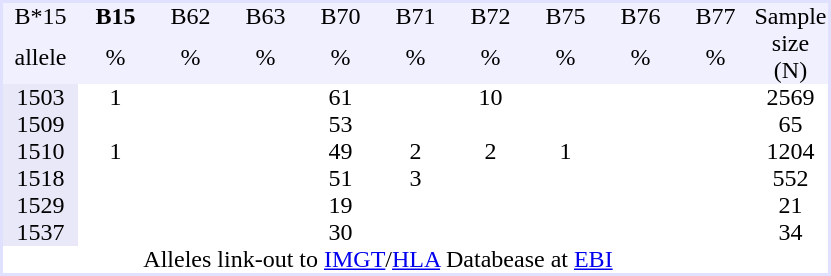<table border="0" cellspacing="0" cellpadding="0" align="left" style="text-align:center; background:#ffffff; margin-right: 3em; border:2px #e0e0ff solid;">
<tr style="background:#f0f0ff">
<td style="width:50px">B*15</td>
<td style="width:50px"><strong>B15</strong></td>
<td style="width:50px">B62</td>
<td style="width:50px">B63</td>
<td style="width:50px">B70</td>
<td style="width:50px">B71</td>
<td style="width:50px">B72</td>
<td style="width:50px">B75</td>
<td style="width:50px">B76</td>
<td style="width:50px">B77</td>
<td style="width:50px">Sample</td>
</tr>
<tr style="background:#f0f0ff">
<td>allele</td>
<td>%</td>
<td>%</td>
<td>%</td>
<td>%</td>
<td>%</td>
<td>%</td>
<td>%</td>
<td>%</td>
<td>%</td>
<td>size (N)</td>
</tr>
<tr>
<td style = "background:#e8e8f8">1503</td>
<td>1</td>
<td></td>
<td></td>
<td>61</td>
<td></td>
<td>10</td>
<td></td>
<td></td>
<td></td>
<td>2569</td>
</tr>
<tr>
<td style = "background:#e8e8f8">1509</td>
<td></td>
<td></td>
<td></td>
<td>53</td>
<td></td>
<td></td>
<td></td>
<td></td>
<td></td>
<td>65</td>
</tr>
<tr>
<td style = "background:#e8e8f8">1510</td>
<td>1</td>
<td></td>
<td></td>
<td>49</td>
<td>2</td>
<td>2</td>
<td>1</td>
<td></td>
<td></td>
<td>1204</td>
</tr>
<tr>
<td style = "background:#e8e8f8">1518</td>
<td></td>
<td></td>
<td></td>
<td>51</td>
<td>3</td>
<td></td>
<td></td>
<td></td>
<td></td>
<td>552</td>
</tr>
<tr>
<td style = "background:#e8e8f8">1529</td>
<td></td>
<td></td>
<td></td>
<td>19</td>
<td></td>
<td></td>
<td></td>
<td></td>
<td></td>
<td>21</td>
</tr>
<tr>
<td style = "background:#e8e8f8">1537</td>
<td></td>
<td></td>
<td></td>
<td>30</td>
<td></td>
<td></td>
<td></td>
<td></td>
<td></td>
<td>34</td>
</tr>
<tr>
<td colspan = 10>Alleles link-out to <a href='#'>IMGT</a>/<a href='#'>HLA</a> Databease at <a href='#'>EBI</a></td>
</tr>
</table>
